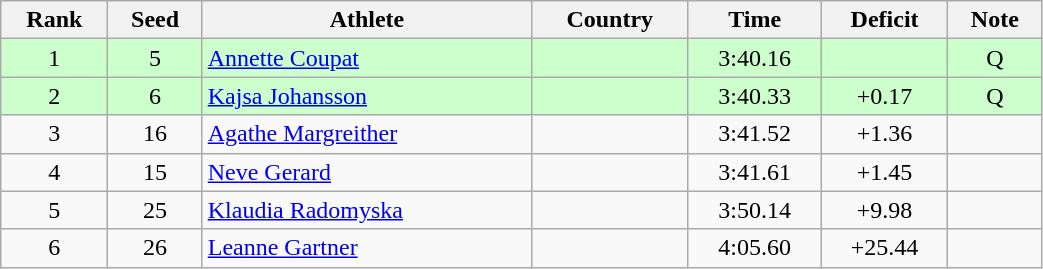<table class="wikitable sortable" style="text-align:center" width=55%>
<tr>
<th>Rank</th>
<th>Seed</th>
<th>Athlete</th>
<th>Country</th>
<th>Time</th>
<th>Deficit</th>
<th>Note</th>
</tr>
<tr bgcolor=ccffcc>
<td>1</td>
<td>5</td>
<td align=left><a href='#'>Annette Coupat</a></td>
<td align=left></td>
<td>3:40.16</td>
<td></td>
<td>Q</td>
</tr>
<tr bgcolor=ccffcc>
<td>2</td>
<td>6</td>
<td align=left><a href='#'>Kajsa Johansson</a></td>
<td align=left></td>
<td>3:40.33</td>
<td>+0.17</td>
<td>Q</td>
</tr>
<tr>
<td>3</td>
<td>16</td>
<td align=left><a href='#'>Agathe Margreither</a></td>
<td align=left></td>
<td>3:41.52</td>
<td>+1.36</td>
<td></td>
</tr>
<tr>
<td>4</td>
<td>15</td>
<td align=left><a href='#'>Neve Gerard</a></td>
<td align=left></td>
<td>3:41.61</td>
<td>+1.45</td>
<td></td>
</tr>
<tr>
<td>5</td>
<td>25</td>
<td align=left><a href='#'>Klaudia Radomyska</a></td>
<td align=left></td>
<td>3:50.14</td>
<td>+9.98</td>
<td></td>
</tr>
<tr>
<td>6</td>
<td>26</td>
<td align=left><a href='#'>Leanne Gartner</a></td>
<td align=left></td>
<td>4:05.60</td>
<td>+25.44</td>
<td></td>
</tr>
</table>
